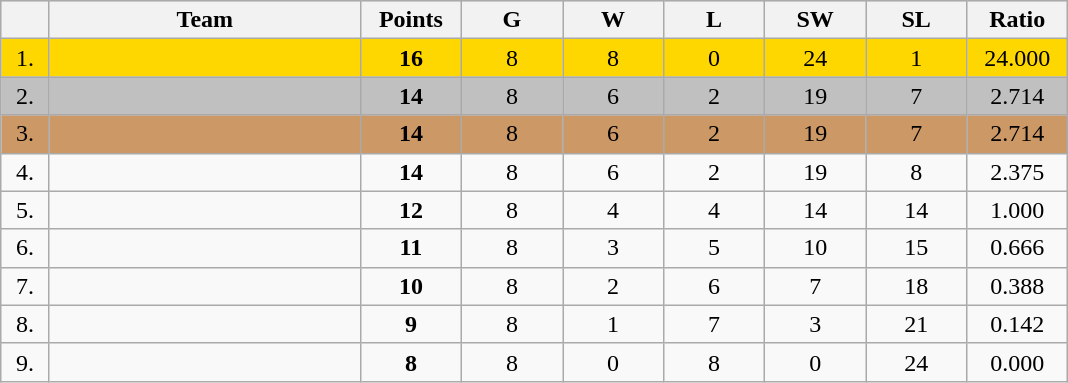<table class=wikitable style="text-align:center">
<tr style="background: #DCDCDC">
<th width="25"></th>
<th width="200">Team</th>
<th width="60">Points</th>
<th width="60">G</th>
<th width="60">W</th>
<th width="60">L</th>
<th width="60">SW</th>
<th width="60">SL</th>
<th width="60">Ratio</th>
</tr>
<tr style="background: gold">
<td>1.</td>
<td align=left></td>
<td><strong>16</strong></td>
<td>8</td>
<td>8</td>
<td>0</td>
<td>24</td>
<td>1</td>
<td>24.000</td>
</tr>
<tr style="background: silver">
<td>2.</td>
<td align=left></td>
<td><strong>14</strong></td>
<td>8</td>
<td>6</td>
<td>2</td>
<td>19</td>
<td>7</td>
<td>2.714</td>
</tr>
<tr style="background: #cc9966">
<td>3.</td>
<td align=left></td>
<td><strong>14</strong></td>
<td>8</td>
<td>6</td>
<td>2</td>
<td>19</td>
<td>7</td>
<td>2.714</td>
</tr>
<tr>
<td>4.</td>
<td align=left></td>
<td><strong>14</strong></td>
<td>8</td>
<td>6</td>
<td>2</td>
<td>19</td>
<td>8</td>
<td>2.375</td>
</tr>
<tr>
<td>5.</td>
<td align=left></td>
<td><strong>12</strong></td>
<td>8</td>
<td>4</td>
<td>4</td>
<td>14</td>
<td>14</td>
<td>1.000</td>
</tr>
<tr>
<td>6.</td>
<td align=left></td>
<td><strong>11</strong></td>
<td>8</td>
<td>3</td>
<td>5</td>
<td>10</td>
<td>15</td>
<td>0.666</td>
</tr>
<tr>
<td>7.</td>
<td align=left></td>
<td><strong>10</strong></td>
<td>8</td>
<td>2</td>
<td>6</td>
<td>7</td>
<td>18</td>
<td>0.388</td>
</tr>
<tr>
<td>8.</td>
<td align=left></td>
<td><strong>9</strong></td>
<td>8</td>
<td>1</td>
<td>7</td>
<td>3</td>
<td>21</td>
<td>0.142</td>
</tr>
<tr>
<td>9.</td>
<td align=left></td>
<td><strong>8</strong></td>
<td>8</td>
<td>0</td>
<td>8</td>
<td>0</td>
<td>24</td>
<td>0.000</td>
</tr>
</table>
